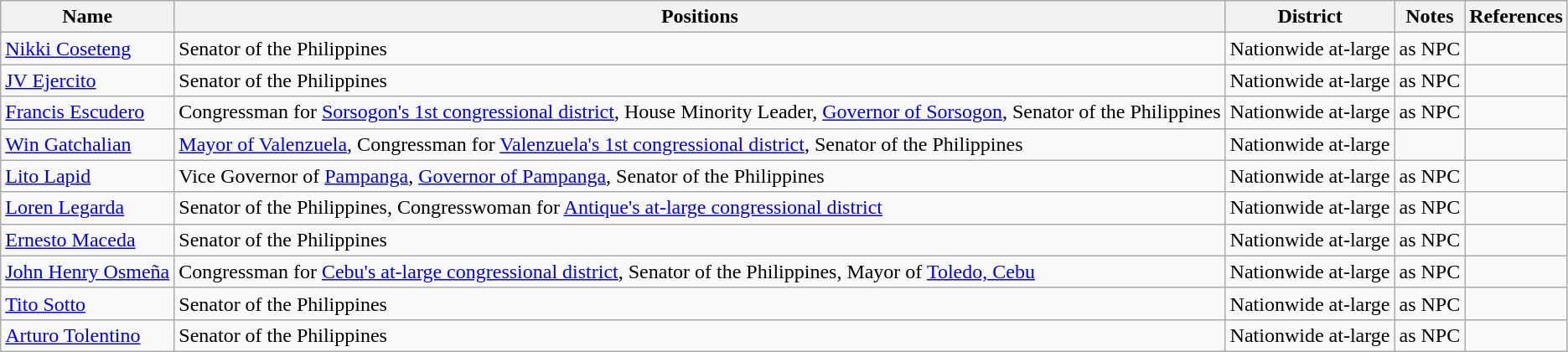<table class="wikitable">
<tr>
<th>Name</th>
<th>Positions</th>
<th>District</th>
<th>Notes</th>
<th>References</th>
</tr>
<tr>
<td><a href='#'>Nikki Coseteng</a></td>
<td>Senator of the Philippines</td>
<td>Nationwide at-large</td>
<td>as NPC</td>
<td></td>
</tr>
<tr>
<td><a href='#'>JV Ejercito</a></td>
<td>Senator of the Philippines</td>
<td>Nationwide at-large</td>
<td>as NPC</td>
<td></td>
</tr>
<tr>
<td><a href='#'>Francis Escudero</a></td>
<td>Congressman for <a href='#'>Sorsogon's 1st congressional district</a>, House Minority Leader, <a href='#'>Governor of Sorsogon</a>, Senator of the Philippines</td>
<td>Nationwide at-large</td>
<td>as NPC</td>
<td></td>
</tr>
<tr>
<td><a href='#'>Win Gatchalian</a></td>
<td><a href='#'>Mayor of Valenzuela</a>, Congressman for <a href='#'>Valenzuela's 1st congressional district</a>, Senator of the Philippines</td>
<td>Nationwide at-large</td>
<td></td>
<td></td>
</tr>
<tr>
<td><a href='#'>Lito Lapid</a></td>
<td>Vice Governor of <a href='#'>Pampanga</a>, <a href='#'>Governor of Pampanga</a>, Senator of the Philippines</td>
<td>Nationwide at-large</td>
<td>as NPC</td>
<td></td>
</tr>
<tr>
<td><a href='#'>Loren Legarda</a></td>
<td>Senator of the Philippines, Congresswoman for <a href='#'>Antique's at-large congressional district</a></td>
<td>Nationwide at-large</td>
<td>as NPC</td>
<td></td>
</tr>
<tr>
<td><a href='#'>Ernesto Maceda</a></td>
<td>Senator of the Philippines</td>
<td>Nationwide at-large</td>
<td>as NPC</td>
<td></td>
</tr>
<tr>
<td><a href='#'>John Henry Osmeña</a></td>
<td>Congressman for <a href='#'>Cebu's at-large congressional district</a>, Senator of the Philippines, Mayor of <a href='#'>Toledo, Cebu</a></td>
<td>Nationwide at-large</td>
<td>as NPC</td>
<td></td>
</tr>
<tr>
<td><a href='#'>Tito Sotto</a></td>
<td>Senator of the Philippines</td>
<td>Nationwide at-large</td>
<td>as NPC</td>
<td></td>
</tr>
<tr>
<td><a href='#'>Arturo Tolentino</a></td>
<td>Senator of the Philippines</td>
<td>Nationwide at-large</td>
<td>as NPC</td>
<td></td>
</tr>
</table>
